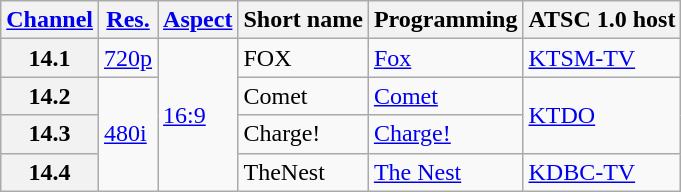<table class="wikitable">
<tr>
<th scope = "col"><a href='#'>Channel</a></th>
<th scope = "col"><a href='#'>Res.</a></th>
<th scope = "col"><a href='#'>Aspect</a></th>
<th scope = "col">Short name</th>
<th scope = "col">Programming</th>
<th scope = "col">ATSC 1.0 host</th>
</tr>
<tr>
<th scope = "row">14.1</th>
<td><a href='#'>720p</a></td>
<td rowspan=4><a href='#'>16:9</a></td>
<td>FOX</td>
<td><a href='#'>Fox</a></td>
<td><a href='#'>KTSM-TV</a></td>
</tr>
<tr>
<th scope = "row">14.2</th>
<td rowspan=3><a href='#'>480i</a></td>
<td>Comet</td>
<td><a href='#'>Comet</a></td>
<td rowspan=2><a href='#'>KTDO</a></td>
</tr>
<tr>
<th scope = "row">14.3</th>
<td>Charge!</td>
<td><a href='#'>Charge!</a></td>
</tr>
<tr>
<th scope = "row">14.4</th>
<td>TheNest</td>
<td><a href='#'>The Nest</a></td>
<td><a href='#'>KDBC-TV</a></td>
</tr>
</table>
